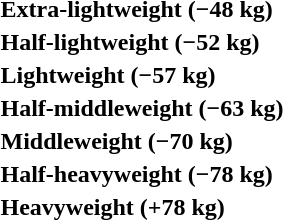<table>
<tr>
<th rowspan=2 style="text-align:left;">Extra-lightweight (−48 kg)</th>
<td rowspan=2></td>
<td rowspan=2></td>
<td></td>
</tr>
<tr>
<td></td>
</tr>
<tr>
<th rowspan=2 style="text-align:left;">Half-lightweight (−52 kg)</th>
<td rowspan=2></td>
<td rowspan=2></td>
<td></td>
</tr>
<tr>
<td></td>
</tr>
<tr>
<th rowspan=2 style="text-align:left;">Lightweight (−57 kg)</th>
<td rowspan=2></td>
<td rowspan=2></td>
<td></td>
</tr>
<tr>
<td></td>
</tr>
<tr>
<th rowspan=2 style="text-align:left;">Half-middleweight (−63 kg)</th>
<td rowspan=2></td>
<td rowspan=2></td>
<td></td>
</tr>
<tr>
<td></td>
</tr>
<tr>
<th rowspan=2 style="text-align:left;">Middleweight (−70 kg)</th>
<td rowspan=2></td>
<td rowspan=2></td>
<td></td>
</tr>
<tr>
<td></td>
</tr>
<tr>
<th rowspan=2 style="text-align:left;">Half-heavyweight (−78 kg)</th>
<td rowspan=2></td>
<td rowspan=2></td>
<td></td>
</tr>
<tr>
<td></td>
</tr>
<tr>
<th rowspan=2 style="text-align:left;">Heavyweight (+78 kg)</th>
<td rowspan=2></td>
<td rowspan=2></td>
<td></td>
</tr>
<tr>
<td></td>
</tr>
</table>
